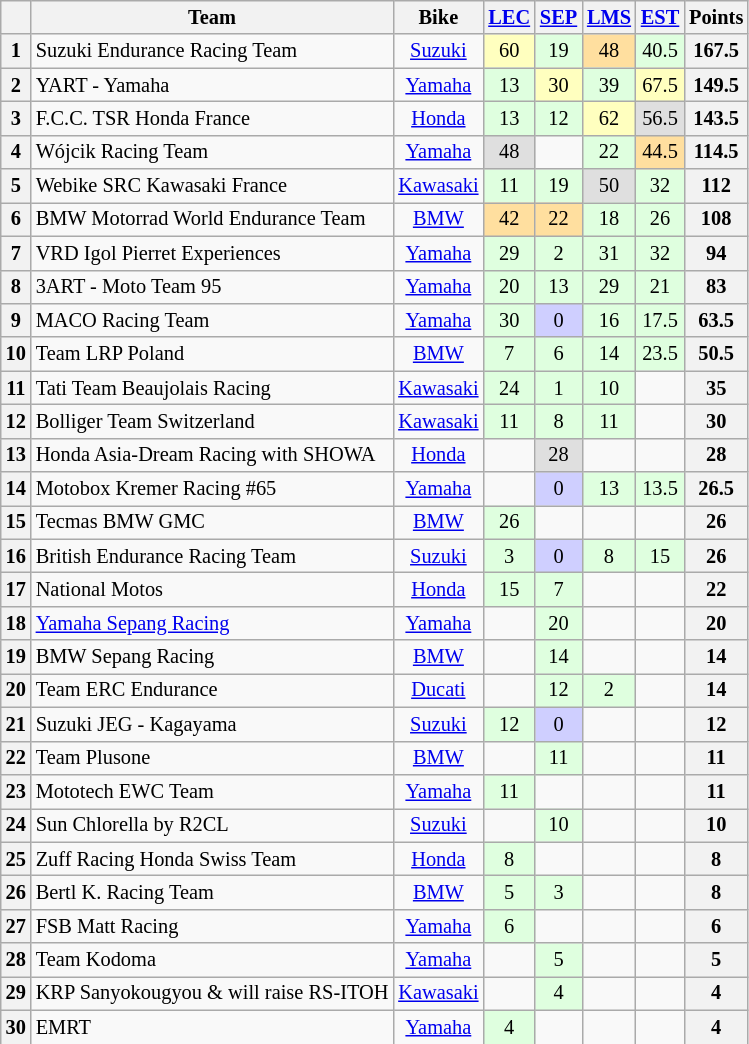<table class="wikitable" style="font-size:85%; text-align:center;">
<tr>
<th></th>
<th>Team</th>
<th>Bike</th>
<th><a href='#'>LEC</a><br></th>
<th><a href='#'>SEP</a><br></th>
<th><a href='#'>LMS</a><br></th>
<th><a href='#'>EST</a><br></th>
<th>Points</th>
</tr>
<tr>
<th>1</th>
<td align=left> Suzuki Endurance Racing Team</td>
<td><a href='#'>Suzuki</a></td>
<td style="background:#ffffbf;">60</td>
<td style="background:#dfffdf;">19</td>
<td style="background:#ffdf9f;">48</td>
<td style="background:#dfffdf;">40.5</td>
<th>167.5</th>
</tr>
<tr>
<th>2</th>
<td align=left> YART - Yamaha</td>
<td><a href='#'>Yamaha</a></td>
<td style="background:#dfffdf;">13</td>
<td style="background:#ffffbf;">30</td>
<td style="background:#dfffdf;">39</td>
<td style="background:#ffffbf;">67.5</td>
<th>149.5</th>
</tr>
<tr>
<th>3</th>
<td align=left> F.C.C. TSR Honda France</td>
<td><a href='#'>Honda</a></td>
<td style="background:#dfffdf;">13</td>
<td style="background:#dfffdf;">12</td>
<td style="background:#ffffbf;">62</td>
<td style="background:#dfdfdf;">56.5</td>
<th>143.5</th>
</tr>
<tr>
<th>4</th>
<td align=left> Wójcik Racing Team</td>
<td><a href='#'>Yamaha</a></td>
<td style="background:#dfdfdf;">48</td>
<td></td>
<td style="background:#dfffdf;">22</td>
<td style="background:#ffdf9f;">44.5</td>
<th>114.5</th>
</tr>
<tr>
<th>5</th>
<td align=left> Webike SRC Kawasaki France</td>
<td><a href='#'>Kawasaki</a></td>
<td style="background:#dfffdf;">11</td>
<td style="background:#dfffdf;">19</td>
<td style="background:#dfdfdf;">50</td>
<td style="background:#dfffdf;">32</td>
<th>112</th>
</tr>
<tr>
<th>6</th>
<td align=left> BMW Motorrad World Endurance Team</td>
<td><a href='#'>BMW</a></td>
<td style="background:#ffdf9f;">42</td>
<td style="background:#ffdf9f;">22</td>
<td style="background:#dfffdf;">18</td>
<td style="background:#dfffdf;">26</td>
<th>108</th>
</tr>
<tr>
<th>7</th>
<td align=left> VRD Igol Pierret Experiences</td>
<td><a href='#'>Yamaha</a></td>
<td style="background:#dfffdf;">29</td>
<td style="background:#dfffdf;">2</td>
<td style="background:#dfffdf;">31</td>
<td style="background:#dfffdf;">32</td>
<th>94</th>
</tr>
<tr>
<th>8</th>
<td align=left> 3ART - Moto Team 95</td>
<td><a href='#'>Yamaha</a></td>
<td style="background:#dfffdf;">20</td>
<td style="background:#dfffdf;">13</td>
<td style="background:#dfffdf;">29</td>
<td style="background:#dfffdf;">21</td>
<th>83</th>
</tr>
<tr>
<th>9</th>
<td align=left> MACO Racing Team</td>
<td><a href='#'>Yamaha</a></td>
<td style="background:#dfffdf;">30</td>
<td style="background:#cfcfff;">0</td>
<td style="background:#dfffdf;">16</td>
<td style="background:#dfffdf;">17.5</td>
<th>63.5</th>
</tr>
<tr>
<th>10</th>
<td align=left> Team LRP Poland</td>
<td><a href='#'>BMW</a></td>
<td style="background:#dfffdf;">7</td>
<td style="background:#dfffdf;">6</td>
<td style="background:#dfffdf;">14</td>
<td style="background:#dfffdf;">23.5</td>
<th>50.5</th>
</tr>
<tr>
<th>11</th>
<td align=left> Tati Team Beaujolais Racing</td>
<td><a href='#'>Kawasaki</a></td>
<td style="background:#dfffdf;">24</td>
<td style="background:#dfffdf;">1</td>
<td style="background:#dfffdf;">10</td>
<td></td>
<th>35</th>
</tr>
<tr>
<th>12</th>
<td align=left> Bolliger Team Switzerland</td>
<td><a href='#'>Kawasaki</a></td>
<td style="background:#dfffdf;">11</td>
<td style="background:#dfffdf;">8</td>
<td style="background:#dfffdf;">11</td>
<td></td>
<th>30</th>
</tr>
<tr>
<th>13</th>
<td align=left> Honda Asia-Dream Racing with SHOWA</td>
<td><a href='#'>Honda</a></td>
<td></td>
<td style="background:#dfdfdf;">28</td>
<td></td>
<td></td>
<th>28</th>
</tr>
<tr>
<th>14</th>
<td align=left> Motobox Kremer Racing #65</td>
<td><a href='#'>Yamaha</a></td>
<td></td>
<td style="background:#cfcfff;">0</td>
<td style="background:#dfffdf;">13</td>
<td style="background:#dfffdf;">13.5</td>
<th>26.5</th>
</tr>
<tr>
<th>15</th>
<td align=left> Tecmas BMW GMC</td>
<td><a href='#'>BMW</a></td>
<td style="background:#dfffdf;">26</td>
<td></td>
<td></td>
<td></td>
<th>26</th>
</tr>
<tr>
<th>16</th>
<td align=left> British Endurance Racing Team</td>
<td><a href='#'>Suzuki</a></td>
<td style="background:#dfffdf;">3</td>
<td style="background:#cfcfff;">0</td>
<td style="background:#dfffdf;">8</td>
<td style="background:#dfffdf;">15</td>
<th>26</th>
</tr>
<tr>
<th>17</th>
<td align=left> National Motos</td>
<td><a href='#'>Honda</a></td>
<td style="background:#dfffdf;">15</td>
<td style="background:#dfffdf;">7</td>
<td></td>
<td></td>
<th>22</th>
</tr>
<tr>
<th>18</th>
<td align=left> <a href='#'>Yamaha Sepang Racing</a></td>
<td><a href='#'>Yamaha</a></td>
<td></td>
<td style="background:#dfffdf;">20</td>
<td></td>
<td></td>
<th>20</th>
</tr>
<tr>
<th>19</th>
<td align=left> BMW Sepang Racing</td>
<td><a href='#'>BMW</a></td>
<td></td>
<td style="background:#dfffdf;">14</td>
<td></td>
<td></td>
<th>14</th>
</tr>
<tr>
<th>20</th>
<td align=left> Team ERC Endurance</td>
<td><a href='#'>Ducati</a></td>
<td></td>
<td style="background:#dfffdf;">12</td>
<td style="background:#dfffdf;">2</td>
<td></td>
<th>14</th>
</tr>
<tr>
<th>21</th>
<td align=left> Suzuki JEG - Kagayama</td>
<td><a href='#'>Suzuki</a></td>
<td style="background:#dfffdf;">12</td>
<td style="background:#cfcfff;">0</td>
<td></td>
<td></td>
<th>12</th>
</tr>
<tr>
<th>22</th>
<td align=left> Team Plusone</td>
<td><a href='#'>BMW</a></td>
<td></td>
<td style="background:#dfffdf;">11</td>
<td></td>
<td></td>
<th>11</th>
</tr>
<tr>
<th>23</th>
<td align=left> Mototech EWC Team</td>
<td><a href='#'>Yamaha</a></td>
<td style="background:#dfffdf;">11</td>
<td></td>
<td></td>
<td></td>
<th>11</th>
</tr>
<tr>
<th>24</th>
<td align=left> Sun Chlorella by R2CL</td>
<td><a href='#'>Suzuki</a></td>
<td></td>
<td style="background:#dfffdf;">10</td>
<td></td>
<td></td>
<th>10</th>
</tr>
<tr>
<th>25</th>
<td align=left> Zuff Racing Honda Swiss Team</td>
<td><a href='#'>Honda</a></td>
<td style="background:#dfffdf;">8</td>
<td></td>
<td></td>
<td></td>
<th>8</th>
</tr>
<tr>
<th>26</th>
<td align=left> Bertl K. Racing Team</td>
<td><a href='#'>BMW</a></td>
<td style="background:#dfffdf;">5</td>
<td style="background:#dfffdf;">3</td>
<td></td>
<td></td>
<th>8</th>
</tr>
<tr>
<th>27</th>
<td align=left> FSB Matt Racing</td>
<td><a href='#'>Yamaha</a></td>
<td style="background:#dfffdf;">6</td>
<td></td>
<td></td>
<td></td>
<th>6</th>
</tr>
<tr>
<th>28</th>
<td align=left> Team Kodoma</td>
<td><a href='#'>Yamaha</a></td>
<td></td>
<td style="background:#dfffdf;">5</td>
<td></td>
<td></td>
<th>5</th>
</tr>
<tr>
<th>29</th>
<td align=left> KRP Sanyokougyou & will raise RS-ITOH</td>
<td><a href='#'>Kawasaki</a></td>
<td></td>
<td style="background:#dfffdf;">4</td>
<td></td>
<td></td>
<th>4</th>
</tr>
<tr>
<th>30</th>
<td align=left> EMRT</td>
<td><a href='#'>Yamaha</a></td>
<td style="background:#dfffdf;">4</td>
<td></td>
<td></td>
<td></td>
<th>4</th>
</tr>
</table>
